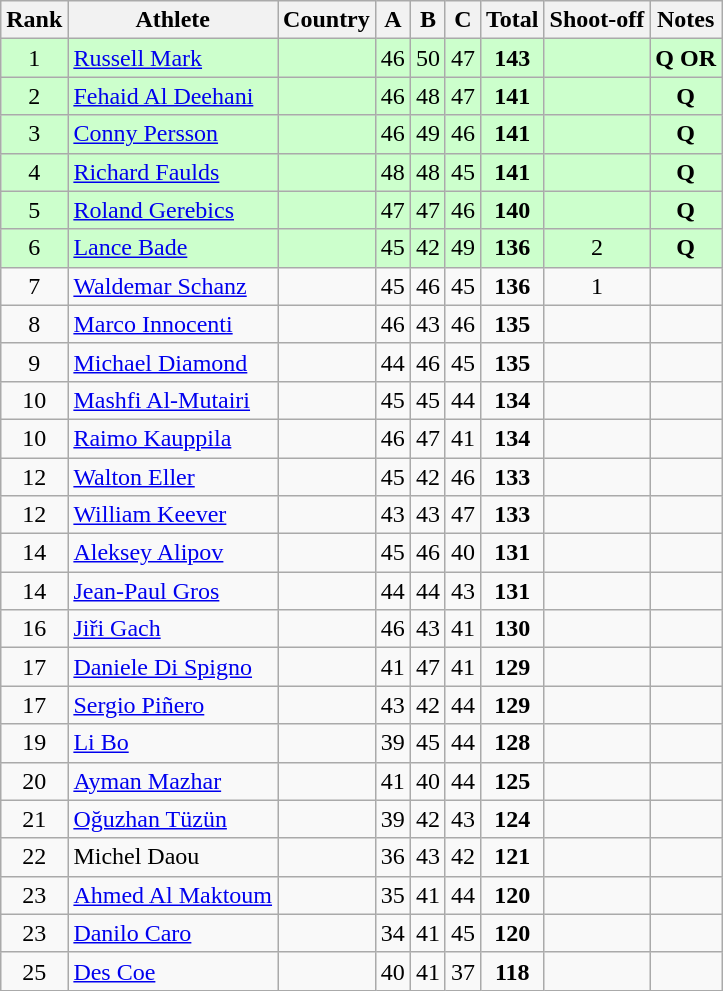<table class="wikitable sortable" style="text-align: center">
<tr>
<th>Rank</th>
<th>Athlete</th>
<th>Country</th>
<th>A</th>
<th>B</th>
<th>C</th>
<th>Total</th>
<th>Shoot-off</th>
<th>Notes</th>
</tr>
<tr bgcolor=#ccffcc>
<td>1</td>
<td align=left><a href='#'>Russell Mark</a></td>
<td align=left></td>
<td>46</td>
<td>50</td>
<td>47</td>
<td><strong>143</strong></td>
<td></td>
<td><strong>Q OR</strong></td>
</tr>
<tr bgcolor=#ccffcc>
<td>2</td>
<td align=left><a href='#'>Fehaid Al Deehani</a></td>
<td align=left></td>
<td>46</td>
<td>48</td>
<td>47</td>
<td><strong>141</strong></td>
<td></td>
<td><strong>Q</strong></td>
</tr>
<tr bgcolor=#ccffcc>
<td>3</td>
<td align=left><a href='#'>Conny Persson</a></td>
<td align=left></td>
<td>46</td>
<td>49</td>
<td>46</td>
<td><strong>141</strong></td>
<td></td>
<td><strong>Q</strong></td>
</tr>
<tr bgcolor=#ccffcc>
<td>4</td>
<td align=left><a href='#'>Richard Faulds</a></td>
<td align=left></td>
<td>48</td>
<td>48</td>
<td>45</td>
<td><strong>141</strong></td>
<td></td>
<td><strong>Q</strong></td>
</tr>
<tr bgcolor=#ccffcc>
<td>5</td>
<td align=left><a href='#'>Roland Gerebics</a></td>
<td align=left></td>
<td>47</td>
<td>47</td>
<td>46</td>
<td><strong>140</strong></td>
<td></td>
<td><strong>Q</strong></td>
</tr>
<tr bgcolor=#ccffcc>
<td>6</td>
<td align=left><a href='#'>Lance Bade</a></td>
<td align=left></td>
<td>45</td>
<td>42</td>
<td>49</td>
<td><strong>136</strong></td>
<td>2</td>
<td><strong>Q</strong></td>
</tr>
<tr>
<td>7</td>
<td align=left><a href='#'>Waldemar Schanz</a></td>
<td align=left></td>
<td>45</td>
<td>46</td>
<td>45</td>
<td><strong>136</strong></td>
<td>1</td>
<td></td>
</tr>
<tr>
<td>8</td>
<td align=left><a href='#'>Marco Innocenti</a></td>
<td align=left></td>
<td>46</td>
<td>43</td>
<td>46</td>
<td><strong>135</strong></td>
<td></td>
<td></td>
</tr>
<tr>
<td>9</td>
<td align=left><a href='#'>Michael Diamond</a></td>
<td align=left></td>
<td>44</td>
<td>46</td>
<td>45</td>
<td><strong>135</strong></td>
<td></td>
<td></td>
</tr>
<tr>
<td>10</td>
<td align=left><a href='#'>Mashfi Al-Mutairi</a></td>
<td align=left></td>
<td>45</td>
<td>45</td>
<td>44</td>
<td><strong>134</strong></td>
<td></td>
<td></td>
</tr>
<tr>
<td>10</td>
<td align=left><a href='#'>Raimo Kauppila</a></td>
<td align=left></td>
<td>46</td>
<td>47</td>
<td>41</td>
<td><strong>134</strong></td>
<td></td>
<td></td>
</tr>
<tr>
<td>12</td>
<td align=left><a href='#'>Walton Eller</a></td>
<td align=left></td>
<td>45</td>
<td>42</td>
<td>46</td>
<td><strong>133</strong></td>
<td></td>
<td></td>
</tr>
<tr>
<td>12</td>
<td align=left><a href='#'>William Keever</a></td>
<td align=left></td>
<td>43</td>
<td>43</td>
<td>47</td>
<td><strong>133</strong></td>
<td></td>
<td></td>
</tr>
<tr>
<td>14</td>
<td align=left><a href='#'>Aleksey Alipov</a></td>
<td align=left></td>
<td>45</td>
<td>46</td>
<td>40</td>
<td><strong>131</strong></td>
<td></td>
<td></td>
</tr>
<tr>
<td>14</td>
<td align=left><a href='#'>Jean-Paul Gros</a></td>
<td align=left></td>
<td>44</td>
<td>44</td>
<td>43</td>
<td><strong>131</strong></td>
<td></td>
<td></td>
</tr>
<tr>
<td>16</td>
<td align=left><a href='#'>Jiři Gach</a></td>
<td align=left></td>
<td>46</td>
<td>43</td>
<td>41</td>
<td><strong>130</strong></td>
<td></td>
<td></td>
</tr>
<tr>
<td>17</td>
<td align=left><a href='#'>Daniele Di Spigno</a></td>
<td align=left></td>
<td>41</td>
<td>47</td>
<td>41</td>
<td><strong>129</strong></td>
<td></td>
<td></td>
</tr>
<tr>
<td>17</td>
<td align=left><a href='#'>Sergio Piñero</a></td>
<td align=left></td>
<td>43</td>
<td>42</td>
<td>44</td>
<td><strong>129</strong></td>
<td></td>
<td></td>
</tr>
<tr>
<td>19</td>
<td align=left><a href='#'>Li Bo</a></td>
<td align=left></td>
<td>39</td>
<td>45</td>
<td>44</td>
<td><strong>128</strong></td>
<td></td>
<td></td>
</tr>
<tr>
<td>20</td>
<td align=left><a href='#'>Ayman Mazhar</a></td>
<td align=left></td>
<td>41</td>
<td>40</td>
<td>44</td>
<td><strong>125</strong></td>
<td></td>
<td></td>
</tr>
<tr>
<td>21</td>
<td align=left><a href='#'>Oğuzhan Tüzün</a></td>
<td align=left></td>
<td>39</td>
<td>42</td>
<td>43</td>
<td><strong>124</strong></td>
<td></td>
<td></td>
</tr>
<tr>
<td>22</td>
<td align=left>Michel Daou</td>
<td align=left></td>
<td>36</td>
<td>43</td>
<td>42</td>
<td><strong>121</strong></td>
<td></td>
<td></td>
</tr>
<tr>
<td>23</td>
<td align=left><a href='#'>Ahmed Al Maktoum</a></td>
<td align=left></td>
<td>35</td>
<td>41</td>
<td>44</td>
<td><strong>120</strong></td>
<td></td>
<td></td>
</tr>
<tr>
<td>23</td>
<td align=left><a href='#'>Danilo Caro</a></td>
<td align=left></td>
<td>34</td>
<td>41</td>
<td>45</td>
<td><strong>120</strong></td>
<td></td>
<td></td>
</tr>
<tr>
<td>25</td>
<td align=left><a href='#'>Des Coe</a></td>
<td align=left></td>
<td>40</td>
<td>41</td>
<td>37</td>
<td><strong>118</strong></td>
<td></td>
<td></td>
</tr>
</table>
